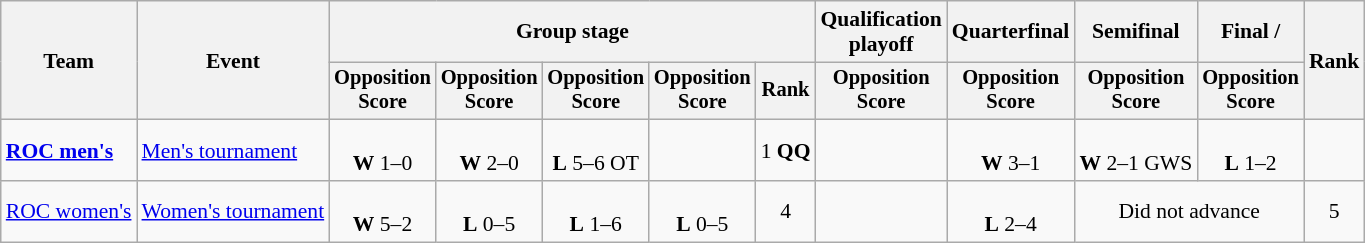<table class=wikitable style="text-align:center; font-size:90%">
<tr>
<th rowspan=2>Team</th>
<th rowspan=2>Event</th>
<th colspan=5>Group stage</th>
<th>Qualification<br>playoff</th>
<th>Quarterfinal</th>
<th>Semifinal</th>
<th>Final / </th>
<th rowspan=2>Rank</th>
</tr>
<tr style="font-size:95%">
<th>Opposition<br>Score</th>
<th>Opposition<br>Score</th>
<th>Opposition<br>Score</th>
<th>Opposition<br>Score</th>
<th>Rank</th>
<th>Opposition<br>Score</th>
<th>Opposition<br>Score</th>
<th>Opposition<br>Score</th>
<th>Opposition<br>Score</th>
</tr>
<tr>
<td align=left><strong><a href='#'>ROC men's</a></strong></td>
<td align=left><a href='#'>Men's tournament</a></td>
<td><br><strong>W</strong> 1–0</td>
<td><br><strong>W</strong> 2–0</td>
<td><br><strong>L</strong> 5–6 OT</td>
<td></td>
<td>1 <strong>QQ</strong></td>
<td></td>
<td><br><strong>W</strong> 3–1</td>
<td><br><strong>W</strong> 2–1 GWS</td>
<td><br><strong>L</strong> 1–2</td>
<td></td>
</tr>
<tr>
<td align=left><a href='#'>ROC women's</a></td>
<td align=left><a href='#'>Women's tournament</a></td>
<td><br><strong>W</strong> 5–2</td>
<td><br><strong>L</strong> 0–5</td>
<td><br><strong>L</strong> 1–6</td>
<td><br><strong>L</strong> 0–5</td>
<td>4</td>
<td></td>
<td><br><strong>L</strong> 2–4</td>
<td colspan=2>Did not advance</td>
<td>5</td>
</tr>
</table>
